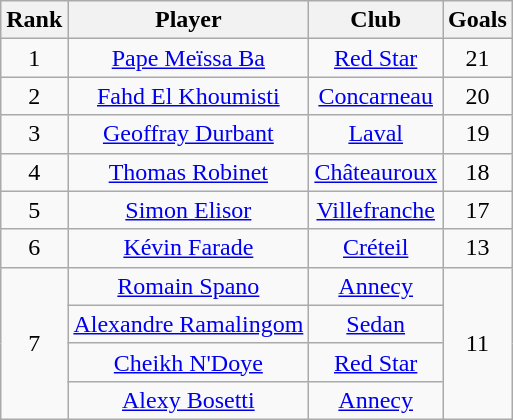<table class="wikitable" style="text-align:center">
<tr>
<th>Rank</th>
<th>Player</th>
<th>Club</th>
<th>Goals</th>
</tr>
<tr>
<td>1</td>
<td> <a href='#'>Pape Meïssa Ba</a></td>
<td><a href='#'>Red Star</a></td>
<td>21</td>
</tr>
<tr>
<td>2</td>
<td> <a href='#'>Fahd El Khoumisti</a></td>
<td><a href='#'>Concarneau</a></td>
<td>20</td>
</tr>
<tr>
<td>3</td>
<td> <a href='#'>Geoffray Durbant</a></td>
<td><a href='#'>Laval</a></td>
<td>19</td>
</tr>
<tr>
<td>4</td>
<td> <a href='#'>Thomas Robinet</a></td>
<td><a href='#'>Châteauroux</a></td>
<td>18</td>
</tr>
<tr>
<td>5</td>
<td> <a href='#'>Simon Elisor</a></td>
<td><a href='#'>Villefranche</a></td>
<td>17</td>
</tr>
<tr>
<td>6</td>
<td> <a href='#'>Kévin Farade</a></td>
<td><a href='#'>Créteil</a></td>
<td>13</td>
</tr>
<tr>
<td rowspan=4>7</td>
<td> <a href='#'>Romain Spano</a></td>
<td><a href='#'>Annecy</a></td>
<td rowspan=4>11</td>
</tr>
<tr>
<td> <a href='#'>Alexandre Ramalingom</a></td>
<td><a href='#'>Sedan</a></td>
</tr>
<tr>
<td> <a href='#'>Cheikh N'Doye</a></td>
<td><a href='#'>Red Star</a></td>
</tr>
<tr>
<td> <a href='#'>Alexy Bosetti</a></td>
<td><a href='#'>Annecy</a></td>
</tr>
</table>
